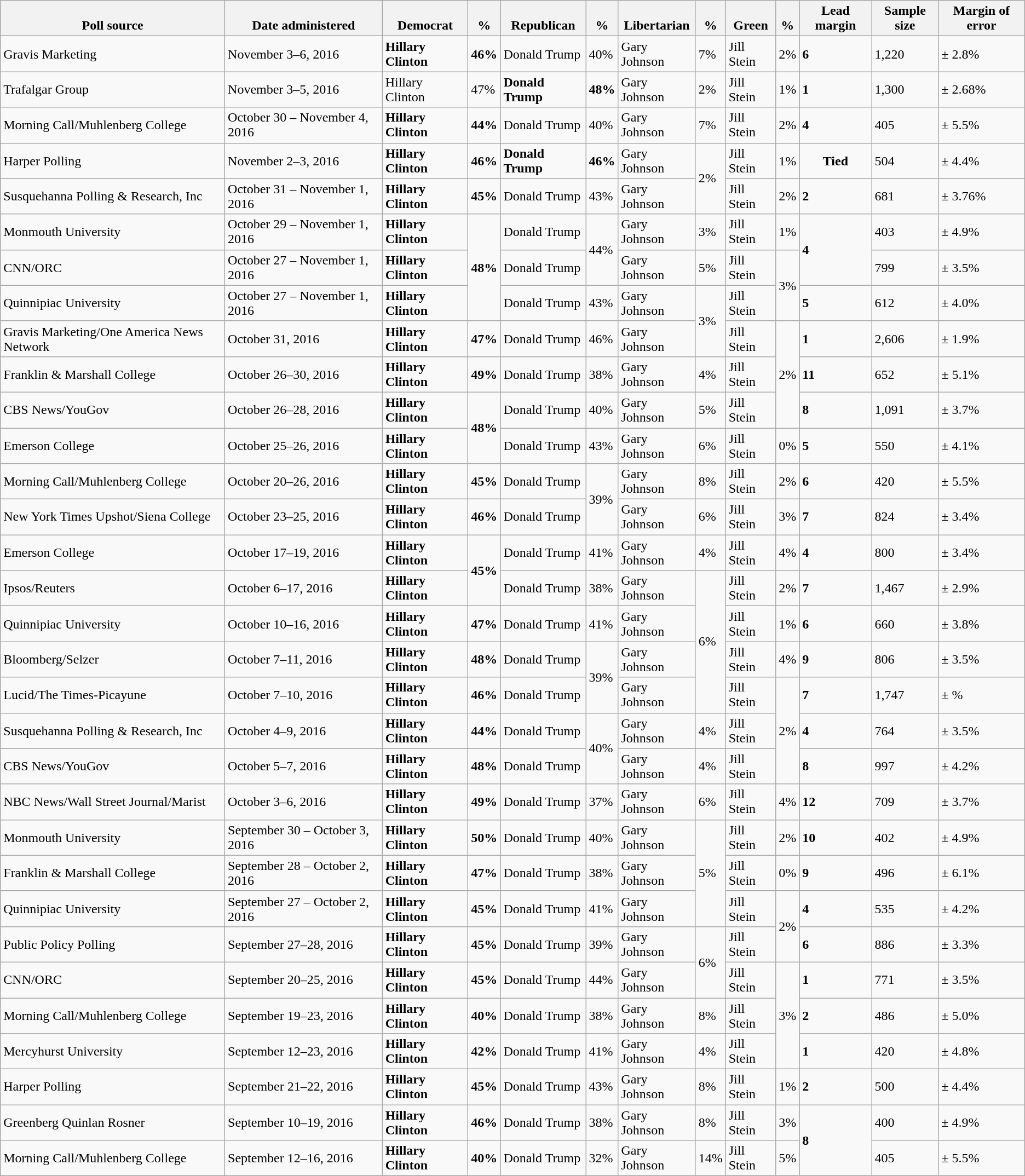<table class="wikitable">
<tr valign=bottom>
<th>Poll source</th>
<th>Date administered</th>
<th>Democrat</th>
<th>%</th>
<th>Republican</th>
<th>%</th>
<th>Libertarian</th>
<th>%</th>
<th>Green</th>
<th>%</th>
<th>Lead margin</th>
<th>Sample size</th>
<th>Margin of error</th>
</tr>
<tr>
<td>Gravis Marketing</td>
<td>November 3–6, 2016</td>
<td><strong>Hillary Clinton</strong></td>
<td><strong>46%</strong></td>
<td>Donald Trump</td>
<td>40%</td>
<td>Gary Johnson</td>
<td>7%</td>
<td>Jill Stein</td>
<td>2%</td>
<td><strong>6</strong></td>
<td>1,220</td>
<td>± 2.8%</td>
</tr>
<tr>
<td>Trafalgar Group</td>
<td>November 3–5, 2016</td>
<td>Hillary Clinton</td>
<td>47%</td>
<td><strong>Donald Trump</strong></td>
<td><strong>48%</strong></td>
<td>Gary Johnson</td>
<td>2%</td>
<td>Jill Stein</td>
<td>1%</td>
<td><strong>1</strong></td>
<td>1,300</td>
<td>± 2.68%</td>
</tr>
<tr>
<td>Morning Call/Muhlenberg College</td>
<td>October 30 – November 4, 2016</td>
<td><strong>Hillary Clinton</strong></td>
<td><strong>44%</strong></td>
<td>Donald Trump</td>
<td>40%</td>
<td>Gary Johnson</td>
<td>7%</td>
<td>Jill Stein</td>
<td>2%</td>
<td><strong>4</strong></td>
<td>405</td>
<td>± 5.5%</td>
</tr>
<tr>
<td>Harper Polling</td>
<td>November 2–3, 2016</td>
<td><strong>Hillary Clinton</strong></td>
<td align=center><strong>46%</strong></td>
<td><strong>Donald Trump</strong></td>
<td align=center><strong>46%</strong></td>
<td>Gary Johnson</td>
<td rowspan="2">2%</td>
<td>Jill Stein</td>
<td>1%</td>
<td align=center><strong>Tied</strong></td>
<td>504</td>
<td>± 4.4%</td>
</tr>
<tr>
<td>Susquehanna Polling & Research, Inc</td>
<td>October 31 – November 1, 2016</td>
<td><strong>Hillary Clinton</strong></td>
<td><strong>45%</strong></td>
<td>Donald Trump</td>
<td>43%</td>
<td>Gary Johnson</td>
<td>Jill Stein</td>
<td>2%</td>
<td><strong>2</strong></td>
<td>681</td>
<td>± 3.76%</td>
</tr>
<tr>
<td>Monmouth University</td>
<td>October 29 – November 1, 2016</td>
<td><strong>Hillary Clinton</strong></td>
<td rowspan="3" ><strong>48%</strong></td>
<td>Donald Trump</td>
<td rowspan="2">44%</td>
<td>Gary Johnson</td>
<td>3%</td>
<td>Jill Stein</td>
<td>1%</td>
<td rowspan="2" ><strong>4</strong></td>
<td>403</td>
<td>± 4.9%</td>
</tr>
<tr>
<td>CNN/ORC</td>
<td>October 27 – November 1, 2016</td>
<td><strong>Hillary Clinton</strong></td>
<td>Donald Trump</td>
<td>Gary Johnson</td>
<td>5%</td>
<td>Jill Stein</td>
<td rowspan="2">3%</td>
<td>799</td>
<td>± 3.5%</td>
</tr>
<tr>
<td>Quinnipiac University</td>
<td>October 27 – November 1, 2016</td>
<td><strong>Hillary Clinton</strong></td>
<td>Donald Trump</td>
<td>43%</td>
<td>Gary Johnson</td>
<td rowspan="2">3%</td>
<td>Jill Stein</td>
<td><strong>5</strong></td>
<td>612</td>
<td>± 4.0%</td>
</tr>
<tr>
<td>Gravis Marketing/One America News Network</td>
<td>October 31, 2016</td>
<td><strong>Hillary Clinton</strong></td>
<td><strong>47%</strong></td>
<td>Donald Trump</td>
<td>46%</td>
<td>Gary Johnson</td>
<td>Jill Stein</td>
<td rowspan="3">2%</td>
<td><strong>1</strong></td>
<td>2,606</td>
<td>± 1.9%</td>
</tr>
<tr>
<td>Franklin & Marshall College</td>
<td>October 26–30, 2016</td>
<td><strong>Hillary Clinton</strong></td>
<td><strong>49%</strong></td>
<td>Donald Trump</td>
<td>38%</td>
<td>Gary Johnson</td>
<td>4%</td>
<td>Jill Stein</td>
<td><strong>11</strong></td>
<td>652</td>
<td>± 5.1%</td>
</tr>
<tr>
<td>CBS News/YouGov</td>
<td>October 26–28, 2016</td>
<td><strong>Hillary Clinton</strong></td>
<td rowspan="2" ><strong>48%</strong></td>
<td>Donald Trump</td>
<td>40%</td>
<td>Gary Johnson</td>
<td>5%</td>
<td>Jill Stein</td>
<td><strong>8</strong></td>
<td>1,091</td>
<td>± 3.7%</td>
</tr>
<tr>
<td>Emerson College</td>
<td>October 25–26, 2016</td>
<td><strong>Hillary Clinton</strong></td>
<td>Donald Trump</td>
<td>43%</td>
<td>Gary Johnson</td>
<td>6%</td>
<td>Jill Stein</td>
<td>0%</td>
<td><strong>5</strong></td>
<td>550</td>
<td>± 4.1%</td>
</tr>
<tr>
<td>Morning Call/Muhlenberg College</td>
<td>October 20–26, 2016</td>
<td><strong>Hillary Clinton</strong></td>
<td><strong>45%</strong></td>
<td>Donald Trump</td>
<td rowspan="2">39%</td>
<td>Gary Johnson</td>
<td>8%</td>
<td>Jill Stein</td>
<td>2%</td>
<td><strong>6</strong></td>
<td>420</td>
<td>± 5.5%</td>
</tr>
<tr>
<td>New York Times Upshot/Siena College</td>
<td>October 23–25, 2016</td>
<td><strong>Hillary Clinton</strong></td>
<td><strong>46%</strong></td>
<td>Donald Trump</td>
<td>Gary Johnson</td>
<td>6%</td>
<td>Jill Stein</td>
<td>3%</td>
<td><strong>7</strong></td>
<td>824</td>
<td>± 3.4%</td>
</tr>
<tr>
<td>Emerson College</td>
<td>October 17–19, 2016</td>
<td><strong>Hillary Clinton</strong></td>
<td rowspan="2" ><strong>45%</strong></td>
<td>Donald Trump</td>
<td>41%</td>
<td>Gary Johnson</td>
<td>4%</td>
<td>Jill Stein</td>
<td>4%</td>
<td><strong>4</strong></td>
<td>800</td>
<td>± 3.4%</td>
</tr>
<tr>
<td>Ipsos/Reuters</td>
<td>October 6–17, 2016</td>
<td><strong>Hillary Clinton</strong></td>
<td>Donald Trump</td>
<td>38%</td>
<td>Gary Johnson</td>
<td rowspan="4">6%</td>
<td>Jill Stein</td>
<td>2%</td>
<td><strong>7</strong></td>
<td>1,467</td>
<td>± 2.9%</td>
</tr>
<tr>
<td>Quinnipiac University</td>
<td>October 10–16, 2016</td>
<td><strong>Hillary Clinton</strong></td>
<td><strong>47%</strong></td>
<td>Donald Trump</td>
<td>41%</td>
<td>Gary Johnson</td>
<td>Jill Stein</td>
<td>1%</td>
<td><strong>6</strong></td>
<td>660</td>
<td>± 3.8%</td>
</tr>
<tr>
<td>Bloomberg/Selzer</td>
<td>October 7–11, 2016</td>
<td><strong>Hillary Clinton</strong></td>
<td><strong>48%</strong></td>
<td>Donald Trump</td>
<td rowspan="2">39%</td>
<td>Gary Johnson</td>
<td>Jill Stein</td>
<td>4%</td>
<td><strong>9</strong></td>
<td>806</td>
<td>± 3.5%</td>
</tr>
<tr>
<td>Lucid/The Times-Picayune</td>
<td>October 7–10, 2016</td>
<td><strong>Hillary Clinton</strong></td>
<td><strong>46%</strong></td>
<td>Donald Trump</td>
<td>Gary Johnson</td>
<td>Jill Stein</td>
<td rowspan="3">2%</td>
<td><strong>7</strong></td>
<td>1,747</td>
<td>± %</td>
</tr>
<tr>
<td>Susquehanna Polling & Research, Inc</td>
<td>October 4–9, 2016</td>
<td><strong>Hillary Clinton</strong></td>
<td><strong>44%</strong></td>
<td>Donald Trump</td>
<td rowspan="2">40%</td>
<td>Gary Johnson</td>
<td>4%</td>
<td>Jill Stein</td>
<td><strong>4</strong></td>
<td>764</td>
<td>± 3.5%</td>
</tr>
<tr>
<td>CBS News/YouGov</td>
<td>October 5–7, 2016</td>
<td><strong>Hillary Clinton</strong></td>
<td><strong>48%</strong></td>
<td>Donald Trump</td>
<td>Gary Johnson</td>
<td>4%</td>
<td>Jill Stein</td>
<td><strong>8</strong></td>
<td>997</td>
<td>± 4.2%</td>
</tr>
<tr>
<td>NBC News/Wall Street Journal/Marist</td>
<td>October 3–6, 2016</td>
<td><strong>Hillary Clinton</strong></td>
<td><strong>49%</strong></td>
<td>Donald Trump</td>
<td>37%</td>
<td>Gary Johnson</td>
<td>6%</td>
<td>Jill Stein</td>
<td>4%</td>
<td><strong>12</strong></td>
<td>709</td>
<td>± 3.7%</td>
</tr>
<tr>
<td>Monmouth University</td>
<td>September 30 – October 3, 2016</td>
<td><strong>Hillary Clinton</strong></td>
<td><strong>50%</strong></td>
<td>Donald Trump</td>
<td>40%</td>
<td>Gary Johnson</td>
<td rowspan="3">5%</td>
<td>Jill Stein</td>
<td>2%</td>
<td><strong>10</strong></td>
<td>402</td>
<td>± 4.9%</td>
</tr>
<tr>
<td>Franklin & Marshall College</td>
<td>September 28 – October 2, 2016</td>
<td><strong>Hillary Clinton</strong></td>
<td><strong>47%</strong></td>
<td>Donald Trump</td>
<td>38%</td>
<td>Gary Johnson</td>
<td>Jill Stein</td>
<td>0%</td>
<td><strong>9</strong></td>
<td>496</td>
<td>± 6.1%</td>
</tr>
<tr>
<td>Quinnipiac University</td>
<td>September 27 – October 2, 2016</td>
<td><strong>Hillary Clinton</strong></td>
<td><strong>45%</strong></td>
<td>Donald Trump</td>
<td>41%</td>
<td>Gary Johnson</td>
<td>Jill Stein</td>
<td rowspan="2">2%</td>
<td><strong>4</strong></td>
<td>535</td>
<td>± 4.2%</td>
</tr>
<tr>
<td>Public Policy Polling</td>
<td>September 27–28, 2016</td>
<td><strong>Hillary Clinton</strong></td>
<td><strong>45%</strong></td>
<td>Donald Trump</td>
<td>39%</td>
<td>Gary Johnson</td>
<td rowspan="2">6%</td>
<td>Jill Stein</td>
<td><strong>6</strong></td>
<td>886</td>
<td>± 3.3%</td>
</tr>
<tr>
<td>CNN/ORC</td>
<td>September 20–25, 2016</td>
<td><strong>Hillary Clinton</strong></td>
<td><strong>45%</strong></td>
<td>Donald Trump</td>
<td>44%</td>
<td>Gary Johnson</td>
<td>Jill Stein</td>
<td rowspan="3">3%</td>
<td><strong>1</strong></td>
<td>771</td>
<td>± 3.5%</td>
</tr>
<tr>
<td>Morning Call/Muhlenberg College</td>
<td>September 19–23, 2016</td>
<td><strong>Hillary Clinton</strong></td>
<td><strong>40%</strong></td>
<td>Donald Trump</td>
<td>38%</td>
<td>Gary Johnson</td>
<td>8%</td>
<td>Jill Stein</td>
<td><strong>2</strong></td>
<td>486</td>
<td>± 5.0%</td>
</tr>
<tr>
<td>Mercyhurst University</td>
<td>September 12–23, 2016</td>
<td><strong>Hillary Clinton</strong></td>
<td><strong>42%</strong></td>
<td>Donald Trump</td>
<td>41%</td>
<td>Gary Johnson</td>
<td>4%</td>
<td>Jill Stein</td>
<td><strong>1</strong></td>
<td>420</td>
<td>± 4.8%</td>
</tr>
<tr>
<td>Harper Polling</td>
<td>September 21–22, 2016</td>
<td><strong>Hillary Clinton</strong></td>
<td><strong>45%</strong></td>
<td>Donald Trump</td>
<td>43%</td>
<td>Gary Johnson</td>
<td>8%</td>
<td>Jill Stein</td>
<td>1%</td>
<td><strong>2</strong></td>
<td>500</td>
<td>± 4.4%</td>
</tr>
<tr>
<td>Greenberg Quinlan Rosner</td>
<td>September 10–19, 2016</td>
<td><strong>Hillary Clinton</strong></td>
<td><strong>46%</strong></td>
<td>Donald Trump</td>
<td>38%</td>
<td>Gary Johnson</td>
<td>8%</td>
<td>Jill Stein</td>
<td>3%</td>
<td rowspan="2" ><strong>8</strong></td>
<td>400</td>
<td>± 4.9%</td>
</tr>
<tr>
<td>Morning Call/Muhlenberg College</td>
<td>September 12–16, 2016</td>
<td><strong>Hillary Clinton</strong></td>
<td><strong>40%</strong></td>
<td>Donald Trump</td>
<td>32%</td>
<td>Gary Johnson</td>
<td>14%</td>
<td>Jill Stein</td>
<td>5%</td>
<td>405</td>
<td>± 5.5%</td>
</tr>
</table>
